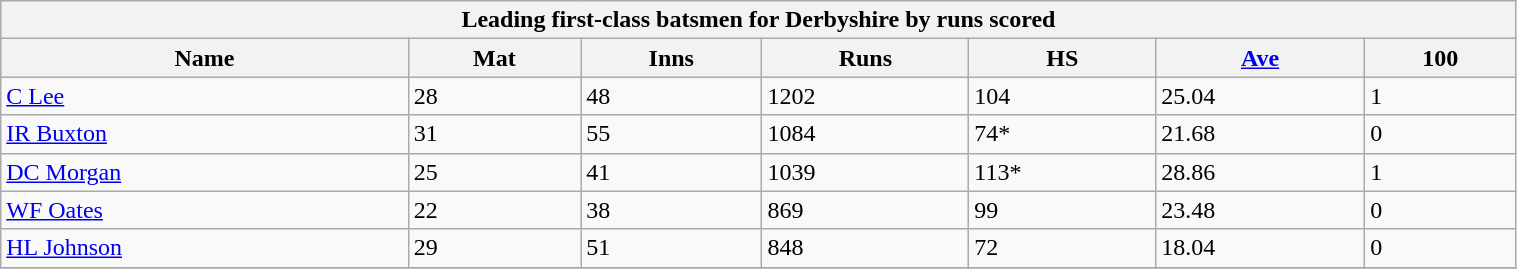<table class="wikitable" width="80%">
<tr bgcolor="#efefef">
<th colspan=7>Leading first-class batsmen for Derbyshire by runs scored</th>
</tr>
<tr bgcolor="#efefef">
<th>Name</th>
<th>Mat</th>
<th>Inns</th>
<th>Runs</th>
<th>HS</th>
<th><a href='#'>Ave</a></th>
<th>100</th>
</tr>
<tr>
<td><a href='#'>C Lee</a></td>
<td>28</td>
<td>48</td>
<td>1202</td>
<td>104</td>
<td>25.04</td>
<td>1</td>
</tr>
<tr>
<td><a href='#'>IR Buxton</a></td>
<td>31</td>
<td>55</td>
<td>1084</td>
<td>74*</td>
<td>21.68</td>
<td>0</td>
</tr>
<tr>
<td><a href='#'>DC Morgan</a></td>
<td>25</td>
<td>41</td>
<td>1039</td>
<td>113*</td>
<td>28.86</td>
<td>1</td>
</tr>
<tr>
<td><a href='#'>WF Oates</a></td>
<td>22</td>
<td>38</td>
<td>869</td>
<td>99</td>
<td>23.48</td>
<td>0</td>
</tr>
<tr>
<td><a href='#'>HL Johnson</a></td>
<td>29</td>
<td>51</td>
<td>848</td>
<td>72</td>
<td>18.04</td>
<td>0</td>
</tr>
<tr>
</tr>
</table>
